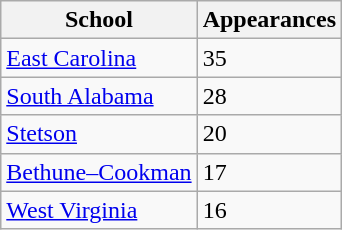<table class="wikitable sortable" style="text-align:center">
<tr>
<th>School</th>
<th>Appearances</th>
</tr>
<tr>
<td align=left><a href='#'>East Carolina</a></td>
<td align=left>35</td>
</tr>
<tr>
<td align=left><a href='#'>South Alabama</a></td>
<td align=left>28</td>
</tr>
<tr>
<td align=left><a href='#'>Stetson</a></td>
<td align=left>20</td>
</tr>
<tr>
<td align=left><a href='#'>Bethune–Cookman</a></td>
<td align=left>17</td>
</tr>
<tr>
<td align=left><a href='#'>West Virginia</a></td>
<td align=left>16</td>
</tr>
</table>
